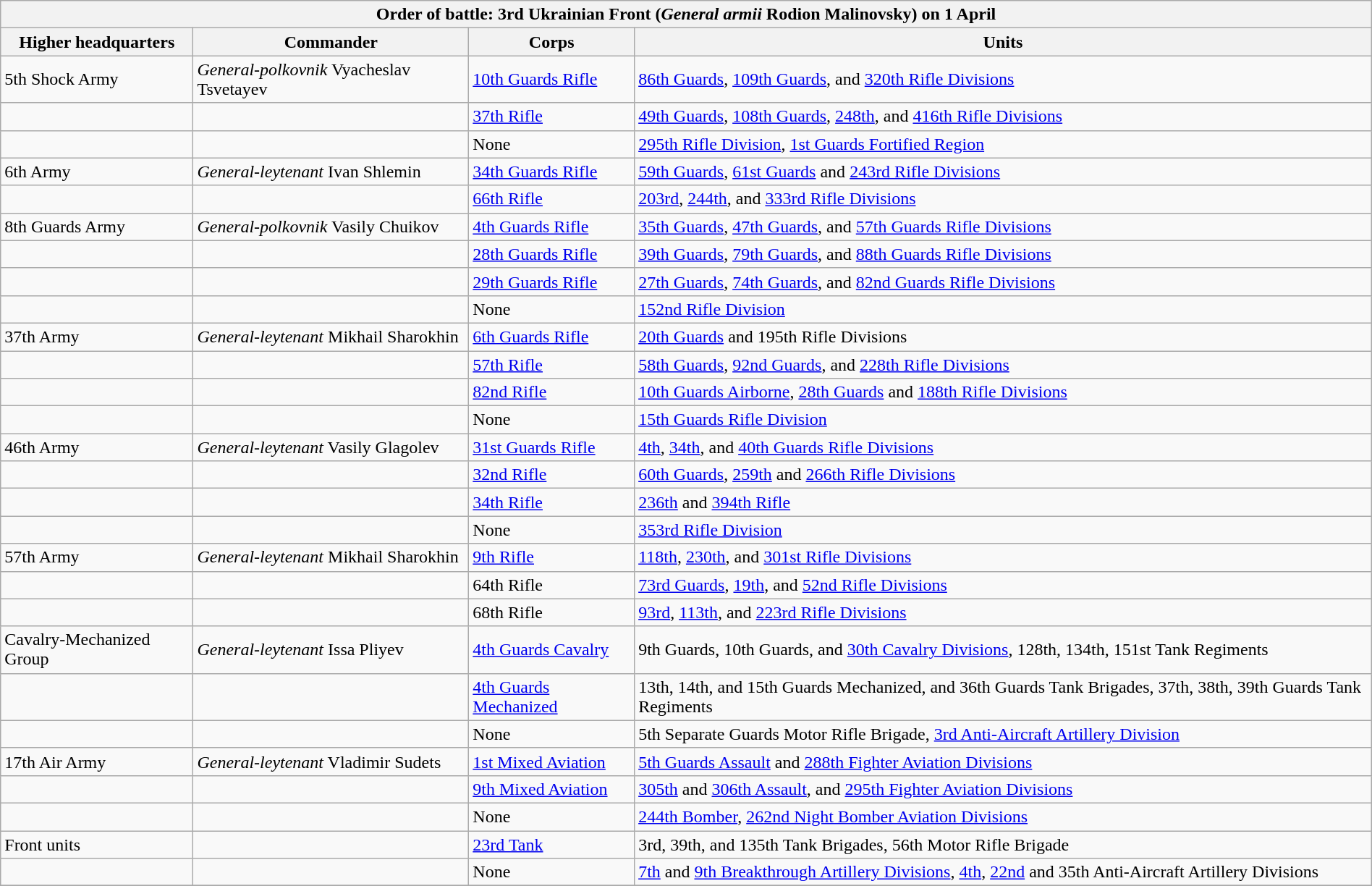<table class="wikitable collapsible" style="width: 100%; margin-left: 0; margin-right: 0;">
<tr>
<th colspan="6">Order of battle: 3rd Ukrainian Front (<em>General armii</em> Rodion Malinovsky) on 1 April</th>
</tr>
<tr>
<th>Higher headquarters</th>
<th>Commander</th>
<th>Corps</th>
<th>Units</th>
</tr>
<tr>
<td>5th Shock Army</td>
<td><em>General-polkovnik</em> Vyacheslav Tsvetayev</td>
<td><a href='#'>10th Guards Rifle</a></td>
<td><a href='#'>86th Guards</a>, <a href='#'>109th Guards</a>, and <a href='#'>320th Rifle Divisions</a></td>
</tr>
<tr>
<td></td>
<td></td>
<td><a href='#'>37th Rifle</a></td>
<td><a href='#'>49th Guards</a>, <a href='#'>108th Guards</a>, <a href='#'>248th</a>, and <a href='#'>416th Rifle Divisions</a></td>
</tr>
<tr>
<td></td>
<td></td>
<td>None</td>
<td><a href='#'>295th Rifle Division</a>, <a href='#'>1st Guards Fortified Region</a></td>
</tr>
<tr>
<td>6th Army</td>
<td><em>General-leytenant</em> Ivan Shlemin</td>
<td><a href='#'>34th Guards Rifle</a></td>
<td><a href='#'>59th Guards</a>, <a href='#'>61st Guards</a> and <a href='#'>243rd Rifle Divisions</a></td>
</tr>
<tr>
<td></td>
<td></td>
<td><a href='#'>66th Rifle</a></td>
<td><a href='#'>203rd</a>, <a href='#'>244th</a>, and <a href='#'>333rd Rifle Divisions</a></td>
</tr>
<tr>
<td>8th Guards Army</td>
<td><em>General-polkovnik</em> Vasily Chuikov</td>
<td><a href='#'>4th Guards Rifle</a></td>
<td><a href='#'>35th Guards</a>, <a href='#'>47th Guards</a>, and <a href='#'>57th Guards Rifle Divisions</a></td>
</tr>
<tr>
<td></td>
<td></td>
<td><a href='#'>28th Guards Rifle</a></td>
<td><a href='#'>39th Guards</a>, <a href='#'>79th Guards</a>, and <a href='#'>88th Guards Rifle Divisions</a></td>
</tr>
<tr>
<td></td>
<td></td>
<td><a href='#'>29th Guards Rifle</a></td>
<td><a href='#'>27th Guards</a>, <a href='#'>74th Guards</a>, and <a href='#'>82nd Guards Rifle Divisions</a></td>
</tr>
<tr>
<td></td>
<td></td>
<td>None</td>
<td><a href='#'>152nd Rifle Division</a></td>
</tr>
<tr>
<td>37th Army</td>
<td><em>General-leytenant</em> Mikhail Sharokhin</td>
<td><a href='#'>6th Guards Rifle</a></td>
<td><a href='#'>20th Guards</a> and 195th Rifle Divisions</td>
</tr>
<tr>
<td></td>
<td></td>
<td><a href='#'>57th Rifle</a></td>
<td><a href='#'>58th Guards</a>, <a href='#'>92nd Guards</a>, and <a href='#'>228th Rifle Divisions</a></td>
</tr>
<tr>
<td></td>
<td></td>
<td><a href='#'>82nd Rifle</a></td>
<td><a href='#'>10th Guards Airborne</a>, <a href='#'>28th Guards</a> and <a href='#'>188th Rifle Divisions</a></td>
</tr>
<tr>
<td></td>
<td></td>
<td>None</td>
<td><a href='#'>15th Guards Rifle Division</a></td>
</tr>
<tr>
<td>46th Army</td>
<td><em>General-leytenant</em> Vasily Glagolev</td>
<td><a href='#'>31st Guards Rifle</a></td>
<td><a href='#'>4th</a>, <a href='#'>34th</a>, and <a href='#'>40th Guards Rifle Divisions</a></td>
</tr>
<tr>
<td></td>
<td></td>
<td><a href='#'>32nd Rifle</a></td>
<td><a href='#'>60th Guards</a>, <a href='#'>259th</a> and <a href='#'>266th Rifle Divisions</a></td>
</tr>
<tr>
<td></td>
<td></td>
<td><a href='#'>34th Rifle</a></td>
<td><a href='#'>236th</a> and <a href='#'>394th Rifle</a></td>
</tr>
<tr>
<td></td>
<td></td>
<td>None</td>
<td><a href='#'>353rd Rifle Division</a></td>
</tr>
<tr>
<td>57th Army</td>
<td><em>General-leytenant</em> Mikhail Sharokhin</td>
<td><a href='#'>9th Rifle</a></td>
<td><a href='#'>118th</a>, <a href='#'>230th</a>, and <a href='#'>301st Rifle Divisions</a></td>
</tr>
<tr>
<td></td>
<td></td>
<td>64th Rifle</td>
<td><a href='#'>73rd Guards</a>, <a href='#'>19th</a>, and <a href='#'>52nd Rifle Divisions</a></td>
</tr>
<tr>
<td></td>
<td></td>
<td>68th Rifle</td>
<td><a href='#'>93rd</a>, <a href='#'>113th</a>, and <a href='#'>223rd Rifle Divisions</a></td>
</tr>
<tr>
<td>Cavalry-Mechanized Group</td>
<td><em>General-leytenant</em> Issa Pliyev</td>
<td><a href='#'>4th Guards Cavalry</a></td>
<td>9th Guards, 10th Guards, and <a href='#'>30th Cavalry Divisions</a>, 128th, 134th, 151st Tank Regiments</td>
</tr>
<tr>
<td></td>
<td></td>
<td><a href='#'>4th Guards Mechanized</a></td>
<td>13th, 14th, and 15th Guards Mechanized, and 36th Guards Tank Brigades, 37th, 38th, 39th Guards Tank Regiments</td>
</tr>
<tr>
<td></td>
<td></td>
<td>None</td>
<td>5th Separate Guards Motor Rifle Brigade, <a href='#'>3rd Anti-Aircraft Artillery Division</a></td>
</tr>
<tr>
<td>17th Air Army</td>
<td><em>General-leytenant</em> Vladimir Sudets</td>
<td><a href='#'>1st Mixed Aviation</a></td>
<td><a href='#'>5th Guards Assault</a> and <a href='#'>288th Fighter Aviation Divisions</a></td>
</tr>
<tr>
<td></td>
<td></td>
<td><a href='#'>9th Mixed Aviation</a></td>
<td><a href='#'>305th</a> and <a href='#'>306th Assault</a>, and <a href='#'>295th Fighter Aviation Divisions</a></td>
</tr>
<tr>
<td></td>
<td></td>
<td>None</td>
<td><a href='#'>244th Bomber</a>, <a href='#'>262nd Night Bomber Aviation Divisions</a></td>
</tr>
<tr>
<td>Front units</td>
<td></td>
<td><a href='#'>23rd Tank</a></td>
<td>3rd, 39th, and 135th Tank Brigades, 56th Motor Rifle Brigade</td>
</tr>
<tr>
<td></td>
<td></td>
<td>None</td>
<td><a href='#'>7th</a> and <a href='#'>9th Breakthrough Artillery Divisions</a>, <a href='#'>4th</a>, <a href='#'>22nd</a> and 35th Anti-Aircraft Artillery Divisions</td>
</tr>
<tr>
</tr>
</table>
